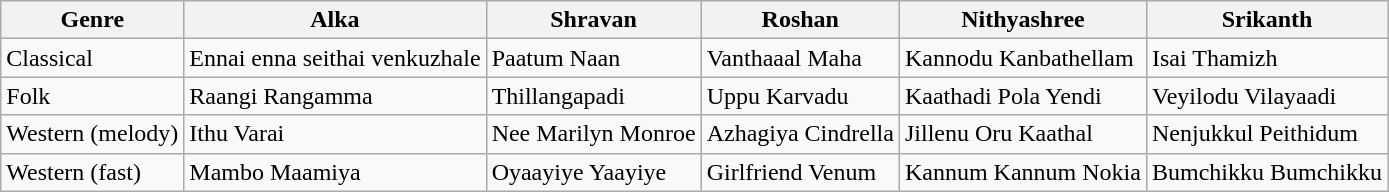<table class="wikitable">
<tr>
<th>Genre</th>
<th>Alka</th>
<th>Shravan</th>
<th>Roshan</th>
<th>Nithyashree</th>
<th>Srikanth</th>
</tr>
<tr>
<td>Classical</td>
<td>Ennai enna seithai venkuzhale</td>
<td>Paatum Naan</td>
<td>Vanthaaal Maha</td>
<td>Kannodu Kanbathellam</td>
<td>Isai Thamizh</td>
</tr>
<tr>
<td>Folk</td>
<td>Raangi Rangamma</td>
<td>Thillangapadi</td>
<td>Uppu Karvadu</td>
<td>Kaathadi Pola Yendi</td>
<td>Veyilodu Vilayaadi</td>
</tr>
<tr>
<td>Western (melody)</td>
<td>Ithu Varai</td>
<td>Nee Marilyn Monroe</td>
<td>Azhagiya Cindrella</td>
<td>Jillenu Oru Kaathal</td>
<td>Nenjukkul Peithidum</td>
</tr>
<tr>
<td>Western (fast)</td>
<td>Mambo Maamiya</td>
<td>Oyaayiye Yaayiye</td>
<td>Girlfriend Venum</td>
<td>Kannum Kannum Nokia</td>
<td>Bumchikku Bumchikku</td>
</tr>
</table>
